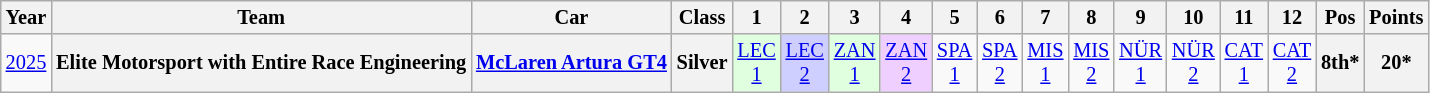<table class="wikitable" style="text-align:center; font-size:85%">
<tr>
<th>Year</th>
<th>Team</th>
<th>Car</th>
<th>Class</th>
<th>1</th>
<th>2</th>
<th>3</th>
<th>4</th>
<th>5</th>
<th>6</th>
<th>7</th>
<th>8</th>
<th>9</th>
<th>10</th>
<th>11</th>
<th>12</th>
<th>Pos</th>
<th>Points</th>
</tr>
<tr>
<td><a href='#'>2025</a></td>
<th>Elite Motorsport with Entire Race Engineering</th>
<th><a href='#'>McLaren Artura GT4</a></th>
<th>Silver</th>
<td style="background:#DFFFDF;"><a href='#'>LEC<br>1</a><br></td>
<td style="background:#CFCFFF;"><a href='#'>LEC<br>2</a><br></td>
<td style="background:#DFFFDF;"><a href='#'>ZAN<br>1</a><br></td>
<td style="background:#EFCFFF;"><a href='#'>ZAN<br>2</a><br></td>
<td style="background:#;"><a href='#'>SPA<br>1</a></td>
<td style="background:#;"><a href='#'>SPA<br>2</a></td>
<td style="background:#;"><a href='#'>MIS<br>1</a></td>
<td style="background:#;"><a href='#'>MIS<br>2</a></td>
<td style="background:#;"><a href='#'>NÜR<br>1</a></td>
<td style="background:#;"><a href='#'>NÜR<br>2</a></td>
<td style="background:#;"><a href='#'>CAT<br>1</a></td>
<td style="background:#;"><a href='#'>CAT<br>2</a></td>
<th>8th*</th>
<th>20*</th>
</tr>
</table>
